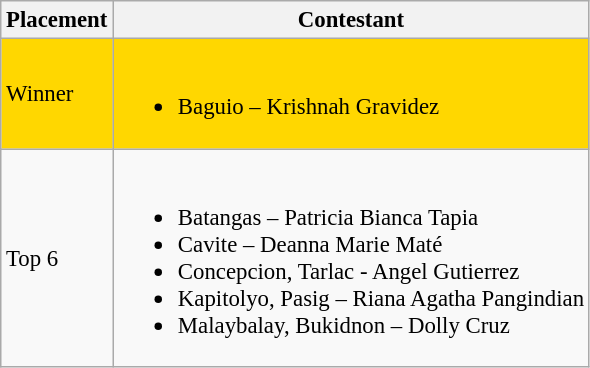<table class="wikitable sortable" style="font-size:95%;">
<tr>
<th>Placement</th>
<th>Contestant</th>
</tr>
<tr style="background:gold;">
<td>Winner</td>
<td><br><ul><li>Baguio – Krishnah Gravidez</li></ul></td>
</tr>
<tr>
<td>Top 6</td>
<td><br><ul><li>Batangas – Patricia Bianca Tapia</li><li>Cavite – Deanna Marie Maté</li><li>Concepcion, Tarlac - Angel Gutierrez</li><li>Kapitolyo, Pasig – Riana Agatha Pangindian</li><li>Malaybalay, Bukidnon – Dolly Cruz</li></ul></td>
</tr>
</table>
